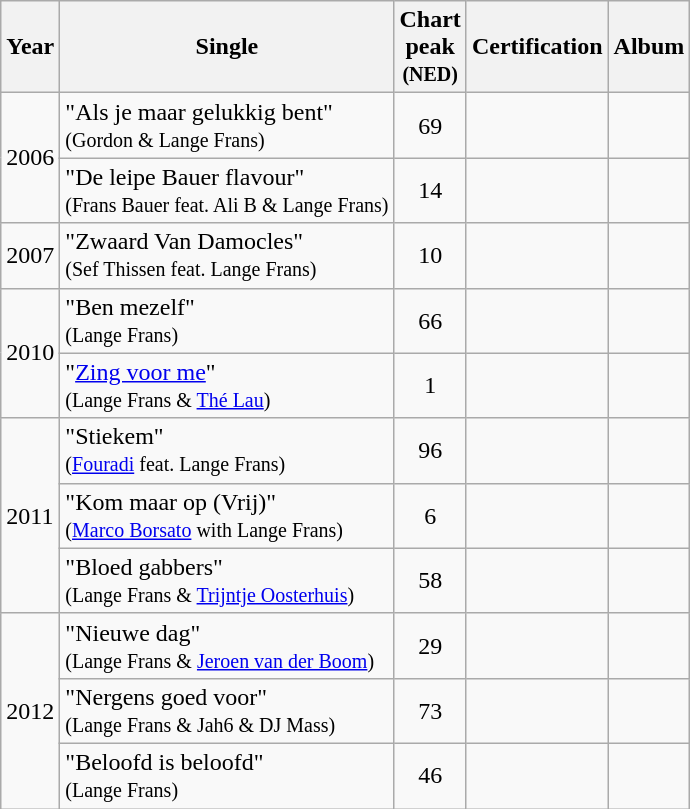<table class="wikitable">
<tr>
<th>Year</th>
<th>Single</th>
<th>Chart <br>peak<br><small>(NED)<br></small></th>
<th>Certification</th>
<th>Album</th>
</tr>
<tr>
<td rowspan=2>2006</td>
<td>"Als je maar gelukkig bent" <br><small>(Gordon & Lange Frans)</small></td>
<td style="text-align:center;">69</td>
<td style="text-align:center;"></td>
<td style="text-align:center;"></td>
</tr>
<tr>
<td>"De leipe Bauer flavour" <br><small>(Frans Bauer feat. Ali B & Lange Frans)</small></td>
<td style="text-align:center;">14</td>
<td style="text-align:center;"></td>
<td style="text-align:center;"></td>
</tr>
<tr>
<td>2007</td>
<td>"Zwaard Van Damocles" <br><small>(Sef Thissen feat. Lange Frans)</small></td>
<td style="text-align:center;">10</td>
<td style="text-align:center;"></td>
<td style="text-align:center;"></td>
</tr>
<tr>
<td rowspan=2>2010</td>
<td>"Ben mezelf" <br><small>(Lange Frans)</small></td>
<td style="text-align:center;">66</td>
<td style="text-align:center;"></td>
<td style="text-align:center;"></td>
</tr>
<tr>
<td>"<a href='#'>Zing voor me</a>" <br><small>(Lange Frans & <a href='#'>Thé Lau</a>)</small></td>
<td style="text-align:center;">1</td>
<td style="text-align:center;"></td>
<td style="text-align:center;"></td>
</tr>
<tr>
<td rowspan=3>2011</td>
<td>"Stiekem" <br><small>(<a href='#'>Fouradi</a> feat. Lange Frans)</small></td>
<td style="text-align:center;">96</td>
<td style="text-align:center;"></td>
<td style="text-align:center;"></td>
</tr>
<tr>
<td>"Kom maar op (Vrij)" <br><small>(<a href='#'>Marco Borsato</a> with Lange Frans)</small></td>
<td style="text-align:center;">6</td>
<td style="text-align:center;"></td>
<td style="text-align:center;"></td>
</tr>
<tr>
<td>"Bloed gabbers" <br><small>(Lange Frans & <a href='#'>Trijntje Oosterhuis</a>)</small></td>
<td style="text-align:center;">58</td>
<td style="text-align:center;"></td>
<td style="text-align:center;"></td>
</tr>
<tr>
<td rowspan=3>2012</td>
<td>"Nieuwe dag" <br> <small>(Lange Frans & <a href='#'>Jeroen van der Boom</a>)</small></td>
<td style="text-align:center;">29</td>
<td style="text-align:center;"></td>
<td style="text-align:center;"></td>
</tr>
<tr>
<td>"Nergens goed voor" <br><small>(Lange Frans & Jah6 & DJ Mass)</small></td>
<td style="text-align:center;">73</td>
<td style="text-align:center;"></td>
<td style="text-align:center;"></td>
</tr>
<tr>
<td>"Beloofd is beloofd" <br><small>(Lange Frans)</small></td>
<td style="text-align:center;">46</td>
<td style="text-align:center;"></td>
<td style="text-align:center;"></td>
</tr>
</table>
